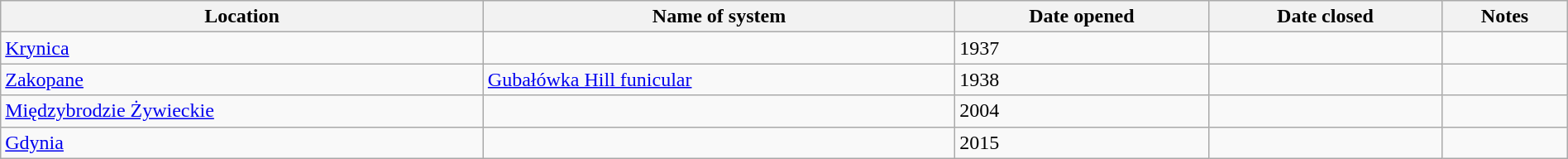<table class="wikitable" width=100%>
<tr>
<th>Location</th>
<th>Name of system</th>
<th>Date opened</th>
<th>Date closed</th>
<th>Notes</th>
</tr>
<tr>
<td><a href='#'>Krynica</a></td>
<td></td>
<td>1937</td>
<td></td>
<td></td>
</tr>
<tr>
<td><a href='#'>Zakopane</a></td>
<td><a href='#'>Gubałówka Hill funicular</a></td>
<td>1938</td>
<td></td>
<td></td>
</tr>
<tr>
<td><a href='#'>Międzybrodzie Żywieckie</a></td>
<td></td>
<td>2004</td>
<td></td>
<td></td>
</tr>
<tr>
<td><a href='#'>Gdynia</a></td>
<td></td>
<td>2015</td>
<td></td>
<td></td>
</tr>
</table>
